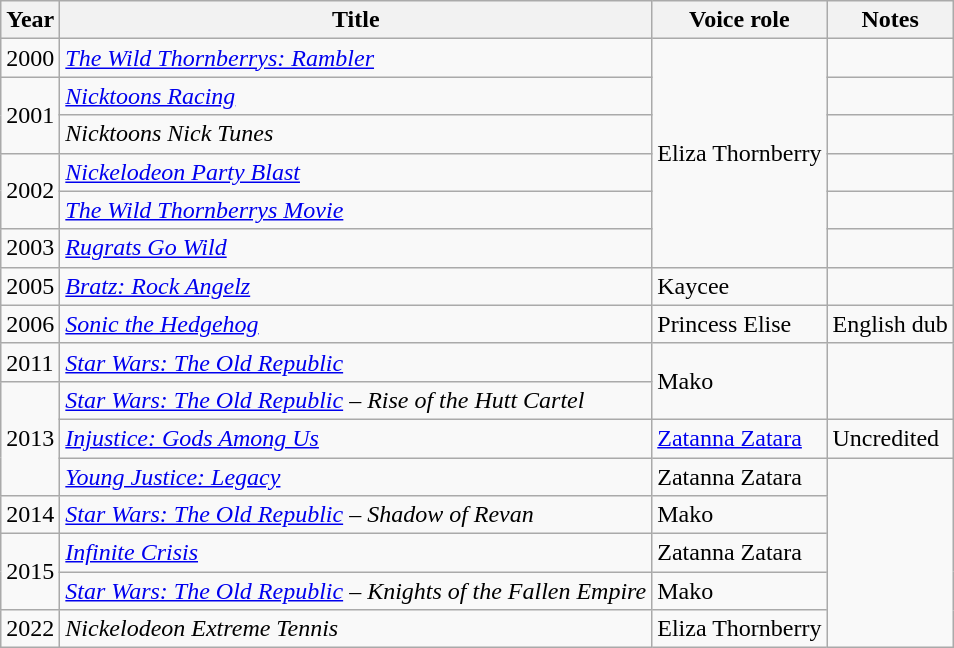<table class="wikitable sortable">
<tr>
<th>Year</th>
<th>Title</th>
<th>Voice role</th>
<th>Notes</th>
</tr>
<tr>
<td>2000</td>
<td><em><a href='#'>The Wild Thornberrys: Rambler</a></em></td>
<td rowspan="6">Eliza Thornberry</td>
<td></td>
</tr>
<tr>
<td rowspan="2">2001</td>
<td><em><a href='#'>Nicktoons Racing</a></em></td>
<td></td>
</tr>
<tr>
<td><em>Nicktoons Nick Tunes</em></td>
<td></td>
</tr>
<tr>
<td rowspan="2">2002</td>
<td><em><a href='#'>Nickelodeon Party Blast</a></em></td>
<td></td>
</tr>
<tr>
<td><em><a href='#'>The Wild Thornberrys Movie</a></em></td>
<td></td>
</tr>
<tr>
<td>2003</td>
<td><em><a href='#'>Rugrats Go Wild</a></em></td>
<td></td>
</tr>
<tr>
<td>2005</td>
<td><em><a href='#'>Bratz: Rock Angelz</a></em></td>
<td>Kaycee</td>
<td></td>
</tr>
<tr>
<td>2006</td>
<td><em><a href='#'>Sonic the Hedgehog</a></em></td>
<td>Princess Elise</td>
<td>English dub</td>
</tr>
<tr>
<td>2011</td>
<td><em><a href='#'>Star Wars: The Old Republic</a></em></td>
<td rowspan="2">Mako</td>
<td rowspan="2"></td>
</tr>
<tr>
<td rowspan="3">2013</td>
<td><em><a href='#'>Star Wars: The Old Republic</a> – Rise of the Hutt Cartel</em></td>
</tr>
<tr>
<td><em><a href='#'>Injustice: Gods Among Us</a></em></td>
<td><a href='#'>Zatanna Zatara</a></td>
<td>Uncredited</td>
</tr>
<tr>
<td><em><a href='#'>Young Justice: Legacy</a></em></td>
<td>Zatanna Zatara</td>
<td rowspan="5"></td>
</tr>
<tr>
<td>2014</td>
<td><em><a href='#'>Star Wars: The Old Republic</a> – Shadow of Revan</em></td>
<td>Mako</td>
</tr>
<tr>
<td rowspan="2">2015</td>
<td><em><a href='#'>Infinite Crisis</a></em></td>
<td>Zatanna Zatara</td>
</tr>
<tr>
<td><em><a href='#'>Star Wars: The Old Republic</a> – Knights of the Fallen Empire</em></td>
<td>Mako</td>
</tr>
<tr>
<td>2022</td>
<td><em>Nickelodeon Extreme Tennis</em></td>
<td>Eliza Thornberry</td>
</tr>
</table>
